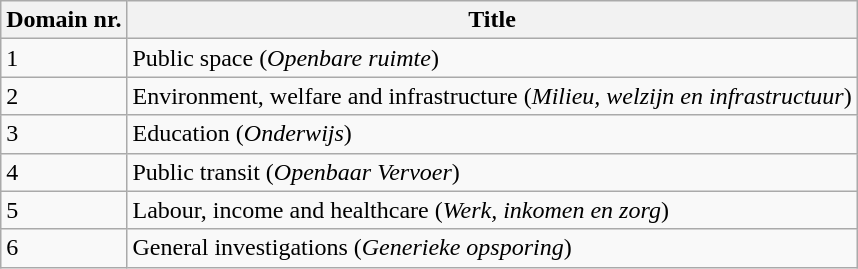<table class="wikitable">
<tr>
<th>Domain nr.</th>
<th>Title</th>
</tr>
<tr>
<td>1</td>
<td>Public space (<em>Openbare ruimte</em>)</td>
</tr>
<tr>
<td>2</td>
<td>Environment, welfare and infrastructure (<em>Milieu, welzijn en infrastructuur</em>)</td>
</tr>
<tr>
<td>3</td>
<td>Education (<em>Onderwijs</em>)</td>
</tr>
<tr>
<td>4</td>
<td>Public transit (<em>Openbaar Vervoer</em>)</td>
</tr>
<tr>
<td>5</td>
<td>Labour, income and healthcare (<em>Werk, inkomen en zorg</em>)</td>
</tr>
<tr>
<td>6</td>
<td>General investigations (<em>Generieke opsporing</em>)</td>
</tr>
</table>
